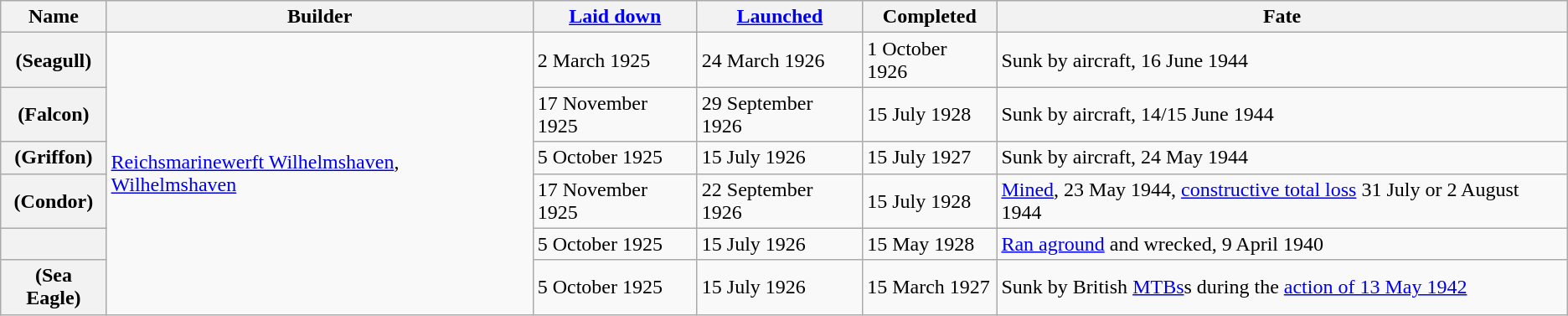<table class="wikitable plainrowheaders">
<tr>
<th scope="col">Name</th>
<th scope="col">Builder</th>
<th scope="col"><a href='#'>Laid down</a></th>
<th scope="col"><a href='#'>Launched</a></th>
<th scope="col">Completed</th>
<th scope="col">Fate</th>
</tr>
<tr>
<th scope="row"> (Seagull)</th>
<td rowspan=6><a href='#'>Reichsmarinewerft Wilhelmshaven</a>, <a href='#'>Wilhelmshaven</a></td>
<td>2 March 1925</td>
<td>24 March 1926</td>
<td>1 October 1926</td>
<td>Sunk by aircraft, 16 June 1944</td>
</tr>
<tr>
<th scope="row">  (Falcon)</th>
<td>17 November 1925</td>
<td>29 September 1926</td>
<td>15 July 1928</td>
<td>Sunk by aircraft, 14/15 June 1944</td>
</tr>
<tr>
<th scope="row">  (Griffon)</th>
<td>5 October 1925</td>
<td>15 July 1926</td>
<td>15 July 1927</td>
<td>Sunk by aircraft, 24 May 1944</td>
</tr>
<tr>
<th scope="row">  (Condor)</th>
<td>17 November 1925</td>
<td>22 September 1926</td>
<td>15 July 1928</td>
<td><a href='#'>Mined</a>, 23 May 1944, <a href='#'>constructive total loss</a> 31 July or 2 August 1944</td>
</tr>
<tr>
<th scope="row"></th>
<td>5 October 1925</td>
<td>15 July 1926</td>
<td>15 May 1928</td>
<td><a href='#'>Ran aground</a> and wrecked, 9 April 1940</td>
</tr>
<tr>
<th scope="row">  (Sea Eagle)</th>
<td>5 October 1925</td>
<td>15 July 1926</td>
<td>15 March 1927</td>
<td>Sunk by British <a href='#'>MTBs</a>s during the <a href='#'>action of 13 May 1942</a></td>
</tr>
</table>
